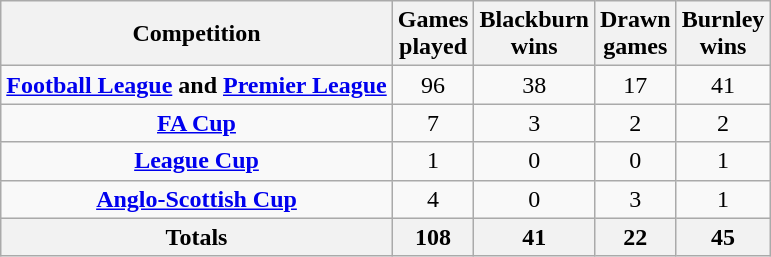<table class="wikitable sortable" style="text-align:center">
<tr>
<th>Competition</th>
<th>Games<br>played</th>
<th>Blackburn<br>wins</th>
<th>Drawn<br>games</th>
<th>Burnley<br>wins</th>
</tr>
<tr>
<td><strong><a href='#'>Football League</a> and <a href='#'>Premier League</a></strong></td>
<td>96</td>
<td>38</td>
<td>17</td>
<td>41</td>
</tr>
<tr>
<td><strong><a href='#'>FA Cup</a></strong></td>
<td>7</td>
<td>3</td>
<td>2</td>
<td>2</td>
</tr>
<tr>
<td><strong><a href='#'>League Cup</a></strong></td>
<td>1</td>
<td>0</td>
<td>0</td>
<td>1</td>
</tr>
<tr>
<td><strong><a href='#'>Anglo-Scottish Cup</a></strong></td>
<td>4</td>
<td>0</td>
<td>3</td>
<td>1</td>
</tr>
<tr class="sortbottom">
<th>Totals</th>
<th>108</th>
<th>41</th>
<th>22</th>
<th>45</th>
</tr>
</table>
